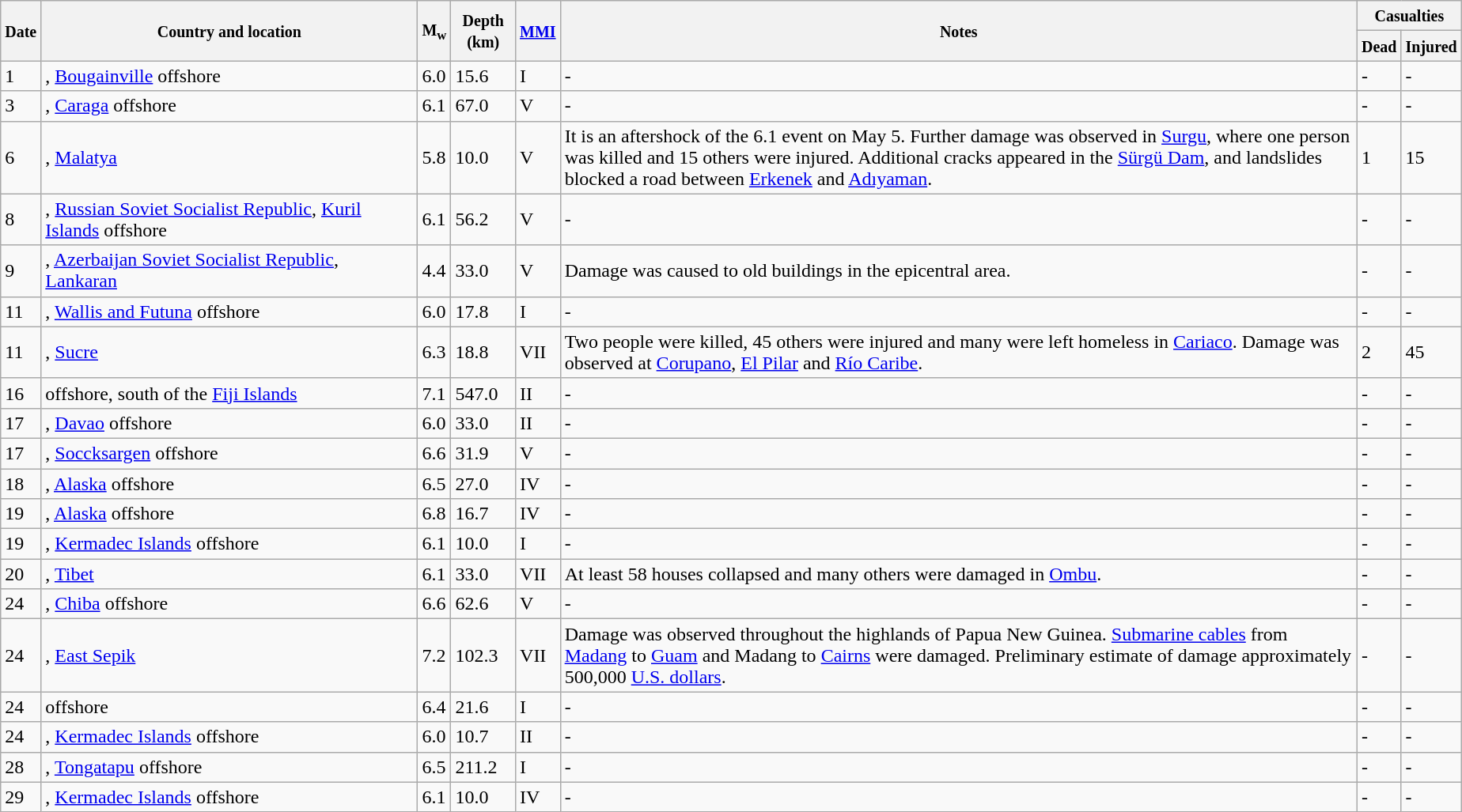<table class="wikitable sortable" style="border:1px black; margin-left:1em;">
<tr>
<th rowspan="2"><small>Date</small></th>
<th rowspan="2" style="width: 310px"><small>Country and location</small></th>
<th rowspan="2"><small>M<sub>w</sub></small></th>
<th rowspan="2"><small>Depth (km)</small></th>
<th rowspan="2"><small><a href='#'>MMI</a></small></th>
<th rowspan="2" class="unsortable"><small>Notes</small></th>
<th colspan="2"><small>Casualties</small></th>
</tr>
<tr>
<th><small>Dead</small></th>
<th><small>Injured</small></th>
</tr>
<tr>
<td>1</td>
<td>, <a href='#'>Bougainville</a> offshore</td>
<td>6.0</td>
<td>15.6</td>
<td>I</td>
<td>-</td>
<td>-</td>
<td>-</td>
</tr>
<tr>
<td>3</td>
<td>, <a href='#'>Caraga</a> offshore</td>
<td>6.1</td>
<td>67.0</td>
<td>V</td>
<td>-</td>
<td>-</td>
<td>-</td>
</tr>
<tr>
<td>6</td>
<td>, <a href='#'>Malatya</a></td>
<td>5.8</td>
<td>10.0</td>
<td>V</td>
<td>It is an aftershock of the 6.1 event on May 5. Further damage was observed in <a href='#'>Surgu</a>, where one person was killed and 15 others were injured. Additional cracks appeared in the <a href='#'>Sürgü Dam</a>, and landslides blocked a road between <a href='#'>Erkenek</a> and <a href='#'>Adıyaman</a>.</td>
<td>1</td>
<td>15</td>
</tr>
<tr>
<td>8</td>
<td>, <a href='#'>Russian Soviet Socialist Republic</a>, <a href='#'>Kuril Islands</a> offshore</td>
<td>6.1</td>
<td>56.2</td>
<td>V</td>
<td>-</td>
<td>-</td>
<td>-</td>
</tr>
<tr>
<td>9</td>
<td>, <a href='#'>Azerbaijan Soviet Socialist Republic</a>, <a href='#'>Lankaran</a></td>
<td>4.4</td>
<td>33.0</td>
<td>V</td>
<td>Damage was caused to old buildings in the epicentral area.</td>
<td>-</td>
<td>-</td>
</tr>
<tr>
<td>11</td>
<td>, <a href='#'>Wallis and Futuna</a> offshore</td>
<td>6.0</td>
<td>17.8</td>
<td>I</td>
<td>-</td>
<td>-</td>
<td>-</td>
</tr>
<tr>
<td>11</td>
<td>, <a href='#'>Sucre</a></td>
<td>6.3</td>
<td>18.8</td>
<td>VII</td>
<td>Two people were killed, 45 others were injured and many were left homeless in <a href='#'>Cariaco</a>. Damage was observed at <a href='#'>Corupano</a>, <a href='#'>El Pilar</a> and <a href='#'>Río Caribe</a>.</td>
<td>2</td>
<td>45</td>
</tr>
<tr>
<td>16</td>
<td> offshore, south of the <a href='#'>Fiji Islands</a></td>
<td>7.1</td>
<td>547.0</td>
<td>II</td>
<td>-</td>
<td>-</td>
<td>-</td>
</tr>
<tr>
<td>17</td>
<td>, <a href='#'>Davao</a> offshore</td>
<td>6.0</td>
<td>33.0</td>
<td>II</td>
<td>-</td>
<td>-</td>
<td>-</td>
</tr>
<tr>
<td>17</td>
<td>, <a href='#'>Soccksargen</a> offshore</td>
<td>6.6</td>
<td>31.9</td>
<td>V</td>
<td>-</td>
<td>-</td>
<td>-</td>
</tr>
<tr>
<td>18</td>
<td>, <a href='#'>Alaska</a> offshore</td>
<td>6.5</td>
<td>27.0</td>
<td>IV</td>
<td>-</td>
<td>-</td>
<td>-</td>
</tr>
<tr>
<td>19</td>
<td>, <a href='#'>Alaska</a> offshore</td>
<td>6.8</td>
<td>16.7</td>
<td>IV</td>
<td>-</td>
<td>-</td>
<td>-</td>
</tr>
<tr>
<td>19</td>
<td>, <a href='#'>Kermadec Islands</a> offshore</td>
<td>6.1</td>
<td>10.0</td>
<td>I</td>
<td>-</td>
<td>-</td>
<td>-</td>
</tr>
<tr>
<td>20</td>
<td>, <a href='#'>Tibet</a></td>
<td>6.1</td>
<td>33.0</td>
<td>VII</td>
<td>At least 58 houses collapsed and many others were damaged in <a href='#'>Ombu</a>.</td>
<td>-</td>
<td>-</td>
</tr>
<tr>
<td>24</td>
<td>, <a href='#'>Chiba</a> offshore</td>
<td>6.6</td>
<td>62.6</td>
<td>V</td>
<td>-</td>
<td>-</td>
<td>-</td>
</tr>
<tr>
<td>24</td>
<td>, <a href='#'>East Sepik</a></td>
<td>7.2</td>
<td>102.3</td>
<td>VII</td>
<td>Damage was observed throughout the highlands of Papua New Guinea. <a href='#'>Submarine cables</a> from <a href='#'>Madang</a> to <a href='#'>Guam</a> and Madang to <a href='#'>Cairns</a> were damaged. Preliminary estimate of damage approximately 500,000 <a href='#'>U.S. dollars</a>.</td>
<td>-</td>
<td>-</td>
</tr>
<tr>
<td>24</td>
<td> offshore</td>
<td>6.4</td>
<td>21.6</td>
<td>I</td>
<td>-</td>
<td>-</td>
<td>-</td>
</tr>
<tr>
<td>24</td>
<td>, <a href='#'>Kermadec Islands</a> offshore</td>
<td>6.0</td>
<td>10.7</td>
<td>II</td>
<td>-</td>
<td>-</td>
<td>-</td>
</tr>
<tr>
<td>28</td>
<td>, <a href='#'>Tongatapu</a> offshore</td>
<td>6.5</td>
<td>211.2</td>
<td>I</td>
<td>-</td>
<td>-</td>
<td>-</td>
</tr>
<tr>
<td>29</td>
<td>, <a href='#'>Kermadec Islands</a> offshore</td>
<td>6.1</td>
<td>10.0</td>
<td>IV</td>
<td>-</td>
<td>-</td>
<td>-</td>
</tr>
<tr>
</tr>
</table>
